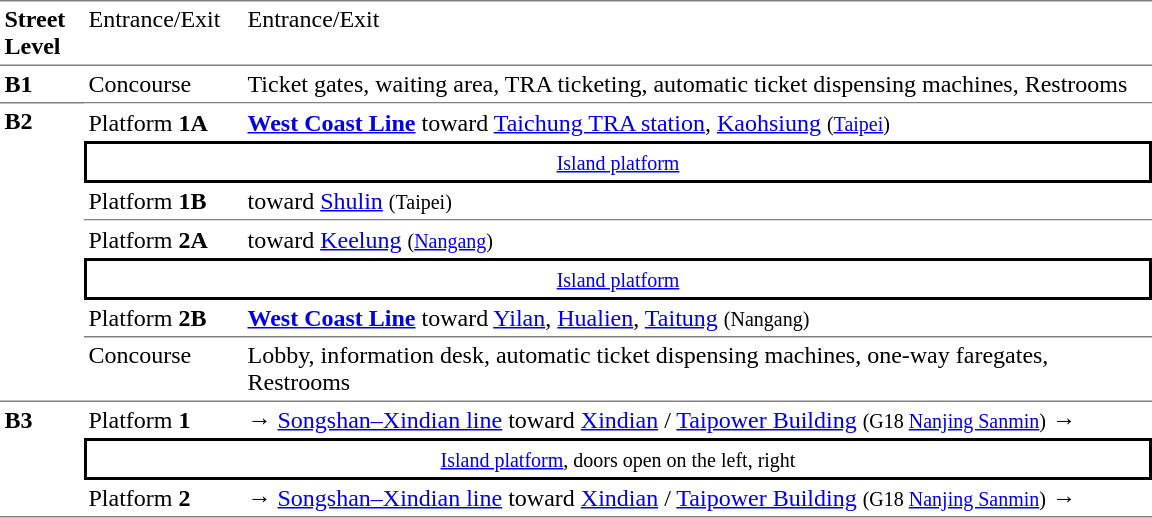<table border=0 cellspacing=0 cellpadding=3>
<tr>
<td style="border-bottom:solid 1px gray;border-top:solid 1px gray;" width=50 valign=top><strong>Street Level</strong></td>
<td style="border-top:solid 1px gray;border-bottom:solid 1px gray;" width=100 valign=top>Entrance/Exit</td>
<td style="border-top:solid 1px gray;border-bottom:solid 1px gray;" width=600 valign=top>Entrance/Exit</td>
</tr>
<tr>
<td style="border-bottom:solid 1px gray;" valign=top><strong>B1</strong></td>
<td style="border-bottom:solid 1px gray;" valign=top>Concourse</td>
<td style="border-bottom:solid 1px gray;" valign=top>Ticket gates, waiting area, TRA ticketing, automatic ticket dispensing machines, Restrooms</td>
</tr>
<tr>
<td style="border-bottom:solid 1px gray;" rowspan=7 valign=top><strong>B2</strong></td>
<td style="border-top:solid 1px white;" width=100>Platform <span><strong>1A</strong></span></td>
<td style="border-top:solid 1px white;" width=600><strong><a href='#'><span>West Coast Line</span></a></strong> toward <a href='#'>Taichung TRA station</a>, <a href='#'>Kaohsiung</a> <small>(<a href='#'>Taipei</a>)</small></td>
</tr>
<tr>
<td style="border-top:solid 2px black;border-right:solid 2px black;border-left:solid 2px black;border-bottom:solid 2px black;text-align:center;" colspan=2><small><a href='#'>Island platform</a></small></td>
</tr>
<tr>
<td style="border-bottom:solid 1px gray;">Platform <span><strong>1B</strong></span></td>
<td style="border-bottom:solid 1px gray;">toward <a href='#'>Shulin</a> <small>(Taipei)</small></td>
</tr>
<tr>
<td style="border-top:solid 1px white;" width=100>Platform <span><strong>2A</strong></span></td>
<td style="border-top:solid 1px white;" width=600>toward <a href='#'>Keelung</a> <small>(<a href='#'>Nangang</a>)</small></td>
</tr>
<tr>
<td style="border-top:solid 2px black;border-right:solid 2px black;border-left:solid 2px black;border-bottom:solid 2px black;text-align:center;" colspan=2><small><a href='#'>Island platform</a></small></td>
</tr>
<tr>
<td style="border-bottom:solid 1px gray;">Platform <span><strong>2B</strong></span></td>
<td style="border-bottom:solid 1px gray;"><strong><a href='#'><span>West Coast Line</span></a></strong> toward <a href='#'>Yilan</a>, <a href='#'>Hualien</a>, <a href='#'>Taitung</a> <small>(Nangang)</small></td>
</tr>
<tr>
<td style="border-bottom:solid 1px gray;" valign=top>Concourse</td>
<td style="border-bottom:solid 1px gray;">Lobby, information desk, automatic ticket dispensing machines, one-way faregates, Restrooms</td>
</tr>
<tr>
<td style="border-bottom:solid 1px gray;" rowspan=3 valign=top><strong>B3</strong></td>
<td>Platform <span><strong>1</strong></span></td>
<td><span>→</span>  <a href='#'>Songshan–Xindian line</a> toward <a href='#'>Xindian</a> / <a href='#'>Taipower Building</a> <small>(G18 <a href='#'>Nanjing Sanmin</a>)</small> →</td>
</tr>
<tr>
<td style="border-top:solid 2px black;border-right:solid 2px black;border-left:solid 2px black;border-bottom:solid 2px black;text-align:center;" colspan=2><small><a href='#'>Island platform</a>, doors open on the left, right</small></td>
</tr>
<tr>
<td style="border-bottom:solid 1px gray;">Platform <span><strong>2</strong></span></td>
<td style="border-bottom:solid 1px gray;"><span>→</span>  <a href='#'>Songshan–Xindian line</a> toward <a href='#'>Xindian</a> / <a href='#'>Taipower Building</a> <small>(G18 <a href='#'>Nanjing Sanmin</a>)</small> →</td>
</tr>
</table>
